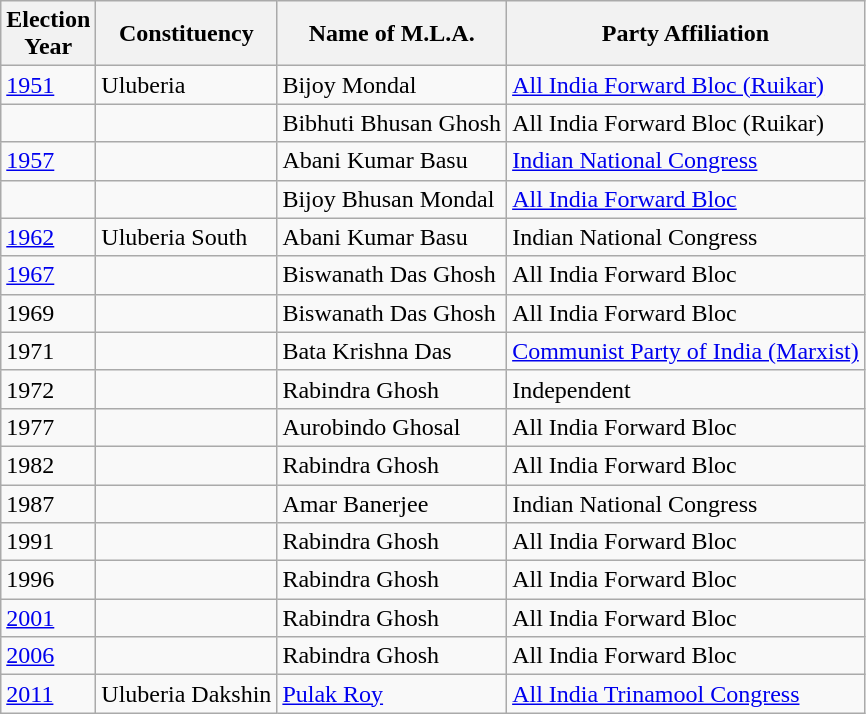<table class="wikitable sortable"ìÍĦĤĠčw>
<tr>
<th>Election<br> Year</th>
<th>Constituency</th>
<th>Name of M.L.A.</th>
<th>Party Affiliation</th>
</tr>
<tr>
<td><a href='#'>1951</a></td>
<td>Uluberia</td>
<td>Bijoy Mondal</td>
<td><a href='#'>All India Forward Bloc (Ruikar)</a></td>
</tr>
<tr>
<td></td>
<td></td>
<td>Bibhuti Bhusan Ghosh</td>
<td>All India Forward Bloc (Ruikar)</td>
</tr>
<tr>
<td><a href='#'>1957</a></td>
<td></td>
<td>Abani Kumar Basu</td>
<td><a href='#'>Indian National Congress</a></td>
</tr>
<tr>
<td></td>
<td></td>
<td>Bijoy Bhusan Mondal</td>
<td><a href='#'>All India Forward Bloc</a></td>
</tr>
<tr>
<td><a href='#'>1962</a></td>
<td>Uluberia South</td>
<td>Abani Kumar Basu</td>
<td>Indian National Congress</td>
</tr>
<tr>
<td><a href='#'>1967</a></td>
<td></td>
<td>Biswanath Das Ghosh</td>
<td>All India Forward Bloc</td>
</tr>
<tr>
<td>1969</td>
<td></td>
<td>Biswanath Das Ghosh</td>
<td>All India Forward Bloc</td>
</tr>
<tr>
<td>1971</td>
<td></td>
<td>Bata Krishna Das</td>
<td><a href='#'>Communist Party of India (Marxist)</a></td>
</tr>
<tr>
<td>1972</td>
<td></td>
<td>Rabindra Ghosh</td>
<td>Independent</td>
</tr>
<tr>
<td>1977</td>
<td></td>
<td>Aurobindo Ghosal</td>
<td>All India Forward Bloc</td>
</tr>
<tr>
<td>1982</td>
<td></td>
<td>Rabindra Ghosh</td>
<td>All India Forward Bloc</td>
</tr>
<tr>
<td>1987</td>
<td></td>
<td>Amar Banerjee</td>
<td>Indian National Congress</td>
</tr>
<tr>
<td>1991</td>
<td></td>
<td>Rabindra Ghosh</td>
<td>All India Forward Bloc</td>
</tr>
<tr>
<td>1996</td>
<td></td>
<td>Rabindra Ghosh</td>
<td>All India Forward Bloc</td>
</tr>
<tr>
<td><a href='#'>2001</a></td>
<td></td>
<td>Rabindra Ghosh</td>
<td>All India Forward Bloc</td>
</tr>
<tr>
<td><a href='#'>2006</a></td>
<td></td>
<td>Rabindra Ghosh</td>
<td>All India Forward Bloc</td>
</tr>
<tr>
<td><a href='#'>2011</a></td>
<td>Uluberia Dakshin</td>
<td><a href='#'>Pulak Roy</a></td>
<td><a href='#'>All India Trinamool Congress</a></td>
</tr>
</table>
